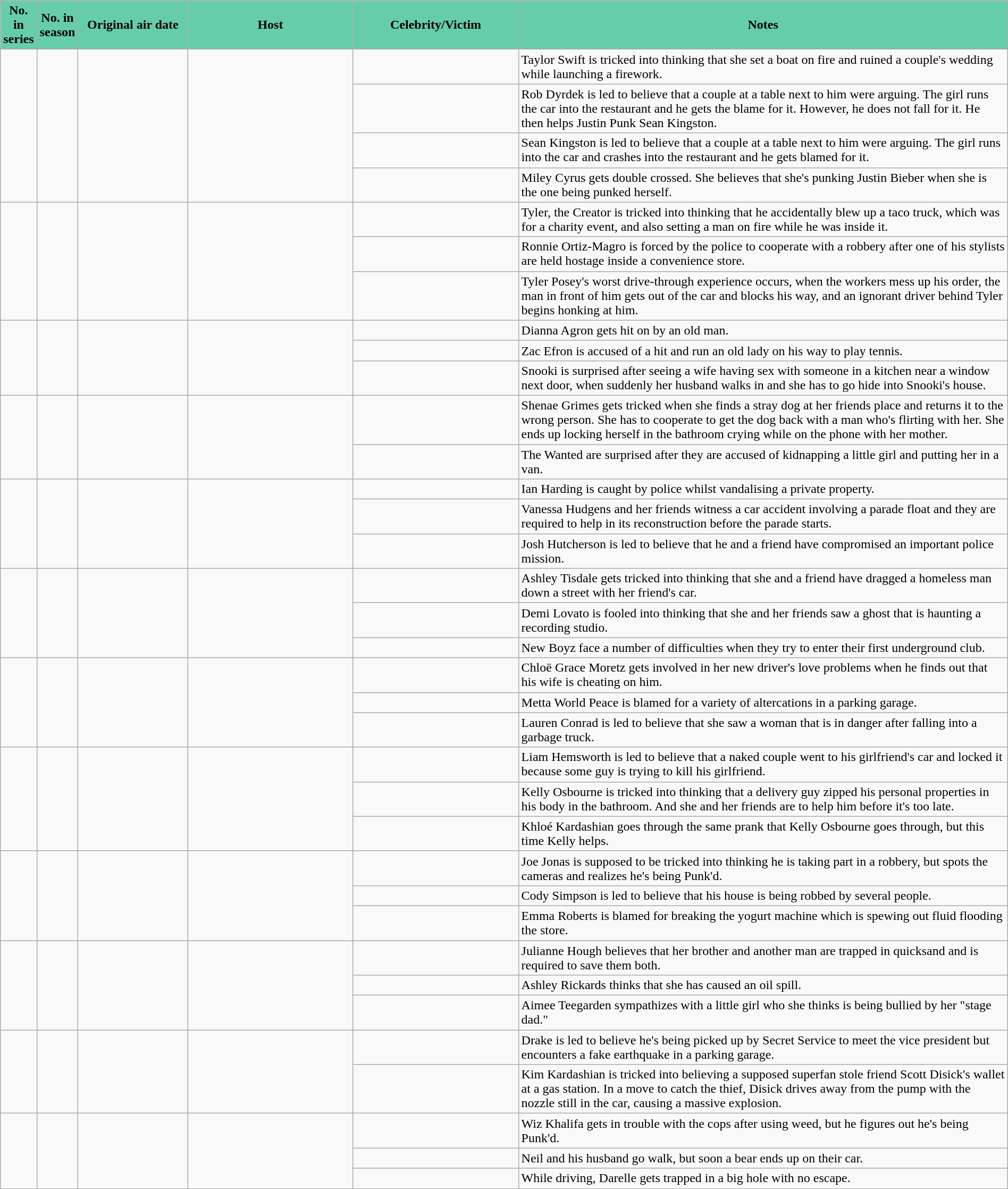<table class="wikitable" style="width:100%">
<tr style="color:Black">
<th style="background:#66cdaa; width:20px;">No. in<br>series</th>
<th style="background:#66cdaa; width:20px;">No. in<br>season</th>
<th style="background:#66cdaa; width:130px;">Original air date</th>
<th style="background:#66cdaa; width:200px;">Host</th>
<th style="background:#66cdaa; width:200px;">Celebrity/Victim</th>
<th style="background:#66CDAA;">Notes</th>
</tr>
<tr>
<td rowspan="4"></td>
<td rowspan="4"></td>
<td rowspan="4"></td>
<td rowspan="4"></td>
<td></td>
<td>Taylor Swift is tricked into thinking that she set a boat on fire and ruined a couple's wedding while launching a firework.</td>
</tr>
<tr>
<td></td>
<td>Rob Dyrdek is led to believe that a couple at a table next to him were arguing. The girl runs the car into the restaurant and he gets the blame for it. However, he does not fall for it. He then helps Justin Punk Sean Kingston.</td>
</tr>
<tr>
<td></td>
<td>Sean Kingston is led to believe that a couple at a table next to him were arguing. The girl runs into the car and crashes into the restaurant and he gets blamed for it.</td>
</tr>
<tr>
<td></td>
<td>Miley Cyrus gets double crossed. She believes that she's punking Justin Bieber when she is the one being punked herself.</td>
</tr>
<tr>
<td rowspan="3"></td>
<td rowspan="3"></td>
<td rowspan="3"></td>
<td rowspan="3"></td>
<td></td>
<td>Tyler, the Creator is tricked into thinking that he accidentally blew up a taco truck, which was for a charity event, and also setting a man on fire while he was inside it.</td>
</tr>
<tr>
<td></td>
<td>Ronnie Ortiz-Magro is forced by the police to cooperate with a robbery after one of his stylists are held hostage inside a convenience store.</td>
</tr>
<tr>
<td></td>
<td>Tyler Posey's worst drive-through experience occurs, when the workers mess up his order, the man in front of him  gets out of the car and blocks his way, and an ignorant driver behind Tyler begins honking at him.</td>
</tr>
<tr>
<td rowspan="3"></td>
<td rowspan="3"></td>
<td rowspan="3"></td>
<td rowspan="3"></td>
<td></td>
<td>Dianna Agron gets hit on by an old man.</td>
</tr>
<tr>
<td></td>
<td>Zac Efron is accused of a hit and run an old lady on his way to play tennis.</td>
</tr>
<tr>
<td></td>
<td>Snooki is surprised after seeing a wife having sex with someone in a kitchen near a window next door, when suddenly her husband walks in and she has to go hide into Snooki's house.</td>
</tr>
<tr>
<td rowspan="2"></td>
<td rowspan="2"></td>
<td rowspan="2"></td>
<td rowspan="2"></td>
<td></td>
<td>Shenae Grimes gets tricked when she finds a stray dog at her friends place and returns it to the wrong person. She has to cooperate to get the dog back with a man who's flirting with her. She ends up locking herself in the bathroom crying while on the phone with her mother.</td>
</tr>
<tr>
<td></td>
<td>The Wanted are surprised after they are accused of kidnapping a little girl and putting her in a van.</td>
</tr>
<tr>
<td rowspan="3"></td>
<td rowspan="3"></td>
<td rowspan="3"></td>
<td rowspan="3"></td>
<td></td>
<td>Ian Harding is caught by police whilst vandalising a private property.</td>
</tr>
<tr>
<td></td>
<td>Vanessa Hudgens and her friends witness a car accident involving a parade float and they are required to help in its reconstruction before the parade starts.</td>
</tr>
<tr>
<td></td>
<td>Josh Hutcherson is led to believe that he and a friend have compromised an important police mission.</td>
</tr>
<tr>
<td rowspan="3"></td>
<td rowspan="3"></td>
<td rowspan="3"></td>
<td rowspan="3"></td>
<td></td>
<td>Ashley Tisdale gets tricked into thinking that she and a friend have dragged a homeless man down a street with her friend's car.</td>
</tr>
<tr>
<td></td>
<td>Demi Lovato is fooled into thinking that she and her friends saw a ghost that is haunting a recording studio.</td>
</tr>
<tr>
<td></td>
<td>New Boyz face a number of difficulties when they try to enter their first underground club.</td>
</tr>
<tr>
<td rowspan="3"></td>
<td rowspan="3"></td>
<td rowspan="3"></td>
<td rowspan="3"></td>
<td></td>
<td>Chloë Grace Moretz gets involved in her new driver's love problems when he finds out that his wife is cheating on him.</td>
</tr>
<tr>
<td></td>
<td>Metta World Peace is blamed for a variety of altercations in a parking garage.</td>
</tr>
<tr>
<td></td>
<td>Lauren Conrad is led to believe that she saw a woman that is in danger after falling into a garbage truck.</td>
</tr>
<tr>
<td rowspan="3"></td>
<td rowspan="3"></td>
<td rowspan="3"></td>
<td rowspan="3"></td>
<td></td>
<td>Liam Hemsworth is led to believe that a naked couple went to his girlfriend's car and locked it because some guy is trying to kill his girlfriend.</td>
</tr>
<tr>
<td></td>
<td>Kelly Osbourne is tricked into thinking that a delivery guy zipped his personal properties in his body in the bathroom. And she and her friends are to help him before it's too late.</td>
</tr>
<tr>
<td></td>
<td>Khloé Kardashian goes through the same prank that Kelly Osbourne goes through, but this time Kelly helps.</td>
</tr>
<tr>
<td rowspan="3"></td>
<td rowspan="3"></td>
<td rowspan="3"></td>
<td rowspan="3"></td>
<td></td>
<td>Joe Jonas is supposed to be tricked into thinking he is taking part in a robbery, but spots the cameras and realizes he's being Punk'd.</td>
</tr>
<tr>
<td></td>
<td>Cody Simpson is led to believe that his house is being robbed by several people.</td>
</tr>
<tr>
<td></td>
<td>Emma Roberts is blamed for breaking the yogurt machine which is spewing out fluid flooding the store.</td>
</tr>
<tr>
<td rowspan="3"></td>
<td rowspan="3"></td>
<td rowspan="3"></td>
<td rowspan="3"></td>
<td></td>
<td>Julianne Hough believes that her brother and another man are trapped in quicksand and is required to save them both.</td>
</tr>
<tr>
<td></td>
<td>Ashley Rickards thinks that she has caused an oil spill.</td>
</tr>
<tr>
<td></td>
<td>Aimee Teegarden sympathizes with a little girl who she thinks is being bullied by her "stage dad."</td>
</tr>
<tr>
<td rowspan="2"></td>
<td rowspan="2"></td>
<td rowspan="2"></td>
<td rowspan="2"></td>
<td></td>
<td>Drake is led to believe he's being picked up by Secret Service to meet the vice president but encounters a fake earthquake in a parking garage.</td>
</tr>
<tr>
<td></td>
<td>Kim Kardashian is tricked into believing a supposed superfan stole friend Scott Disick's wallet at a gas station. In a move to catch the thief, Disick drives away from the pump with the nozzle still in the car, causing a massive explosion.</td>
</tr>
<tr>
<td rowspan="3"></td>
<td rowspan="3"></td>
<td rowspan="3"></td>
<td rowspan="3"></td>
<td></td>
<td>Wiz Khalifa gets in trouble with the cops after using weed, but he figures out he's being Punk'd.</td>
</tr>
<tr>
<td></td>
<td>Neil and his husband go walk, but soon a bear ends up on their car.</td>
</tr>
<tr>
<td></td>
<td>While driving, Darelle gets trapped in a big hole with no escape.</td>
</tr>
</table>
